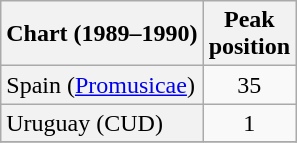<table class="wikitable sortable">
<tr>
<th>Chart (1989–1990)</th>
<th>Peak<br>position</th>
</tr>
<tr>
<td scope="row" style="background-color: #f2f2f2;">Spain (<a href='#'>Promusicae</a>)</td>
<td align="center">35</td>
</tr>
<tr>
<td scope="row" style="background-color: #f2f2f2;">Uruguay (CUD)</td>
<td align="center">1</td>
</tr>
<tr>
</tr>
</table>
